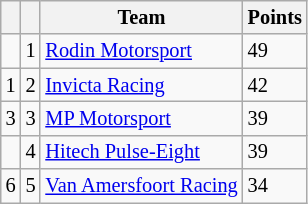<table class="wikitable" style="font-size: 85%;">
<tr>
<th></th>
<th></th>
<th>Team</th>
<th>Points</th>
</tr>
<tr>
<td align="left"></td>
<td align="center">1</td>
<td> <a href='#'>Rodin Motorsport</a></td>
<td>49</td>
</tr>
<tr>
<td align="left"> 1</td>
<td align="center">2</td>
<td> <a href='#'>Invicta Racing</a></td>
<td>42</td>
</tr>
<tr>
<td align="left"> 3</td>
<td align="center">3</td>
<td> <a href='#'>MP Motorsport</a></td>
<td>39</td>
</tr>
<tr>
<td align="left"></td>
<td align="center">4</td>
<td> <a href='#'>Hitech Pulse-Eight</a></td>
<td>39</td>
</tr>
<tr>
<td align="left"> 6</td>
<td align="center">5</td>
<td> <a href='#'>Van Amersfoort Racing</a></td>
<td>34</td>
</tr>
</table>
